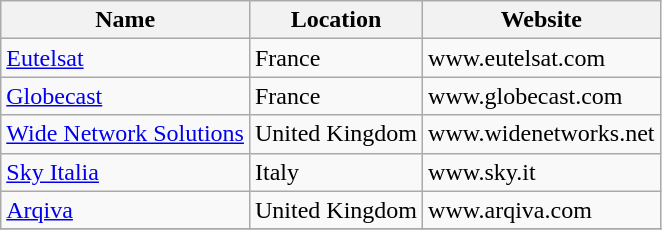<table class="wikitable">
<tr>
<th>Name</th>
<th>Location</th>
<th>Website</th>
</tr>
<tr>
<td><a href='#'>Eutelsat</a></td>
<td>France</td>
<td>www.eutelsat.com</td>
</tr>
<tr>
<td><a href='#'>Globecast</a></td>
<td>France</td>
<td>www.globecast.com</td>
</tr>
<tr>
<td><a href='#'>Wide Network Solutions</a></td>
<td>United Kingdom</td>
<td>www.widenetworks.net</td>
</tr>
<tr>
<td><a href='#'>Sky Italia</a></td>
<td>Italy</td>
<td>www.sky.it</td>
</tr>
<tr>
<td><a href='#'>Arqiva</a></td>
<td>United Kingdom</td>
<td>www.arqiva.com</td>
</tr>
<tr>
</tr>
</table>
